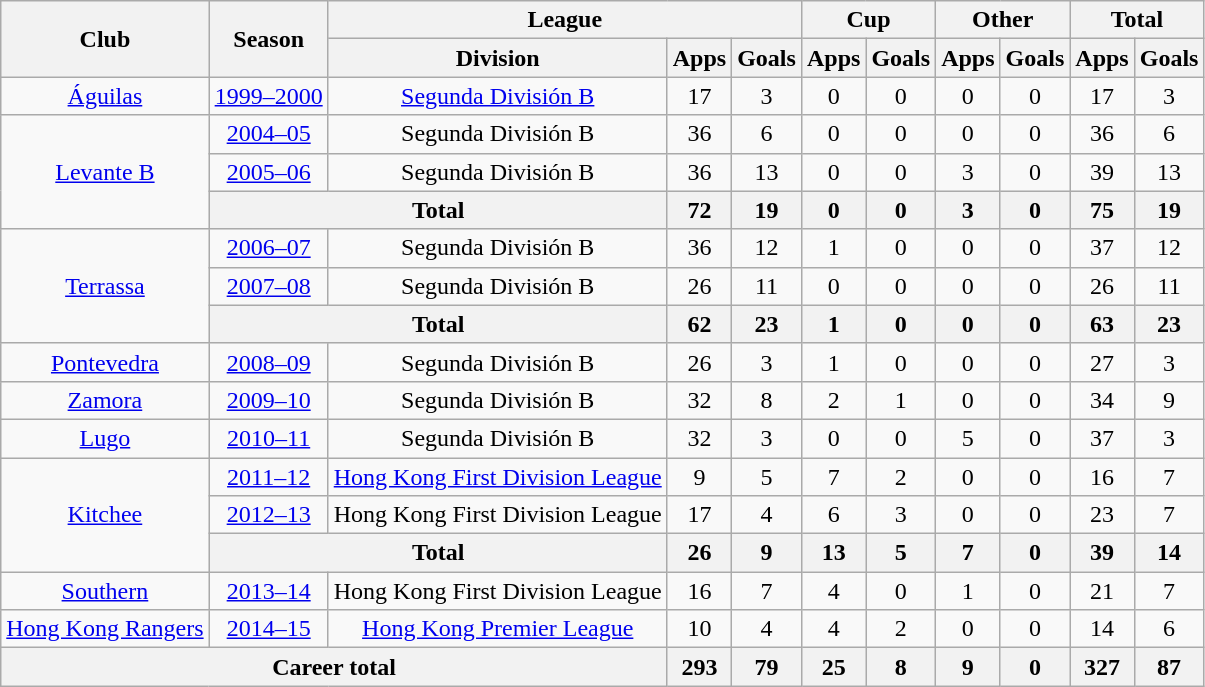<table class="wikitable" style="text-align: center;">
<tr>
<th rowspan="2">Club</th>
<th rowspan="2">Season</th>
<th colspan="3">League</th>
<th colspan="2">Cup</th>
<th colspan="2">Other</th>
<th colspan="2">Total</th>
</tr>
<tr>
<th>Division</th>
<th>Apps</th>
<th>Goals</th>
<th>Apps</th>
<th>Goals</th>
<th>Apps</th>
<th>Goals</th>
<th>Apps</th>
<th>Goals</th>
</tr>
<tr>
<td rowspan="1"><a href='#'>Águilas</a></td>
<td><a href='#'>1999–2000</a></td>
<td><a href='#'>Segunda División B</a></td>
<td>17</td>
<td>3</td>
<td>0</td>
<td>0</td>
<td>0</td>
<td>0</td>
<td>17</td>
<td>3</td>
</tr>
<tr>
<td rowspan="3"><a href='#'>Levante B</a></td>
<td><a href='#'>2004–05</a></td>
<td>Segunda División B</td>
<td>36</td>
<td>6</td>
<td>0</td>
<td>0</td>
<td>0</td>
<td>0</td>
<td>36</td>
<td>6</td>
</tr>
<tr>
<td><a href='#'>2005–06</a></td>
<td>Segunda División B</td>
<td>36</td>
<td>13</td>
<td>0</td>
<td>0</td>
<td>3</td>
<td>0</td>
<td>39</td>
<td>13</td>
</tr>
<tr>
<th colspan="2">Total</th>
<th>72</th>
<th>19</th>
<th>0</th>
<th>0</th>
<th>3</th>
<th>0</th>
<th>75</th>
<th>19</th>
</tr>
<tr>
<td rowspan="3"><a href='#'>Terrassa</a></td>
<td><a href='#'>2006–07</a></td>
<td>Segunda División B</td>
<td>36</td>
<td>12</td>
<td>1</td>
<td>0</td>
<td>0</td>
<td>0</td>
<td>37</td>
<td>12</td>
</tr>
<tr>
<td><a href='#'>2007–08</a></td>
<td>Segunda División B</td>
<td>26</td>
<td>11</td>
<td>0</td>
<td>0</td>
<td>0</td>
<td>0</td>
<td>26</td>
<td>11</td>
</tr>
<tr>
<th colspan="2">Total</th>
<th>62</th>
<th>23</th>
<th>1</th>
<th>0</th>
<th>0</th>
<th>0</th>
<th>63</th>
<th>23</th>
</tr>
<tr>
<td rowspan="1"><a href='#'>Pontevedra</a></td>
<td><a href='#'>2008–09</a></td>
<td>Segunda División B</td>
<td>26</td>
<td>3</td>
<td>1</td>
<td>0</td>
<td>0</td>
<td>0</td>
<td>27</td>
<td>3</td>
</tr>
<tr>
<td rowspan="1"><a href='#'>Zamora</a></td>
<td><a href='#'>2009–10</a></td>
<td>Segunda División B</td>
<td>32</td>
<td>8</td>
<td>2</td>
<td>1</td>
<td>0</td>
<td>0</td>
<td>34</td>
<td>9</td>
</tr>
<tr>
<td rowspan="1"><a href='#'>Lugo</a></td>
<td><a href='#'>2010–11</a></td>
<td>Segunda División B</td>
<td>32</td>
<td>3</td>
<td>0</td>
<td>0</td>
<td>5</td>
<td>0</td>
<td>37</td>
<td>3</td>
</tr>
<tr>
<td rowspan="3"><a href='#'>Kitchee</a></td>
<td><a href='#'>2011–12</a></td>
<td><a href='#'>Hong Kong First Division League</a></td>
<td>9</td>
<td>5</td>
<td>7</td>
<td>2</td>
<td>0</td>
<td>0</td>
<td>16</td>
<td>7</td>
</tr>
<tr>
<td><a href='#'>2012–13</a></td>
<td>Hong Kong First Division League</td>
<td>17</td>
<td>4</td>
<td>6</td>
<td>3</td>
<td>0</td>
<td>0</td>
<td>23</td>
<td>7</td>
</tr>
<tr>
<th colspan="2">Total</th>
<th>26</th>
<th>9</th>
<th>13</th>
<th>5</th>
<th>7</th>
<th>0</th>
<th>39</th>
<th>14</th>
</tr>
<tr>
<td rowspan="1"><a href='#'>Southern</a></td>
<td><a href='#'>2013–14</a></td>
<td>Hong Kong First Division League</td>
<td>16</td>
<td>7</td>
<td>4</td>
<td>0</td>
<td>1</td>
<td>0</td>
<td>21</td>
<td>7</td>
</tr>
<tr>
<td rowspan="1"><a href='#'>Hong Kong Rangers</a></td>
<td><a href='#'>2014–15</a></td>
<td><a href='#'>Hong Kong Premier League</a></td>
<td>10</td>
<td>4</td>
<td>4</td>
<td>2</td>
<td>0</td>
<td>0</td>
<td>14</td>
<td>6</td>
</tr>
<tr>
<th colspan="3">Career total</th>
<th>293</th>
<th>79</th>
<th>25</th>
<th>8</th>
<th>9</th>
<th>0</th>
<th>327</th>
<th>87</th>
</tr>
</table>
